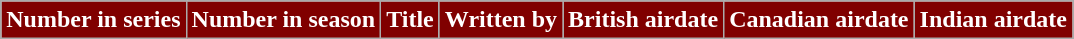<table class="wikitable">
<tr style="color: white;">
<th style="background: maroon;">Number in series</th>
<th style="background: maroon;">Number in season</th>
<th style="background: maroon;">Title</th>
<th style="background: maroon;">Written by</th>
<th style="background: maroon;">British airdate</th>
<th style="background: maroon;">Canadian airdate</th>
<th style="background: maroon;">Indian airdate<br>











</th>
</tr>
</table>
